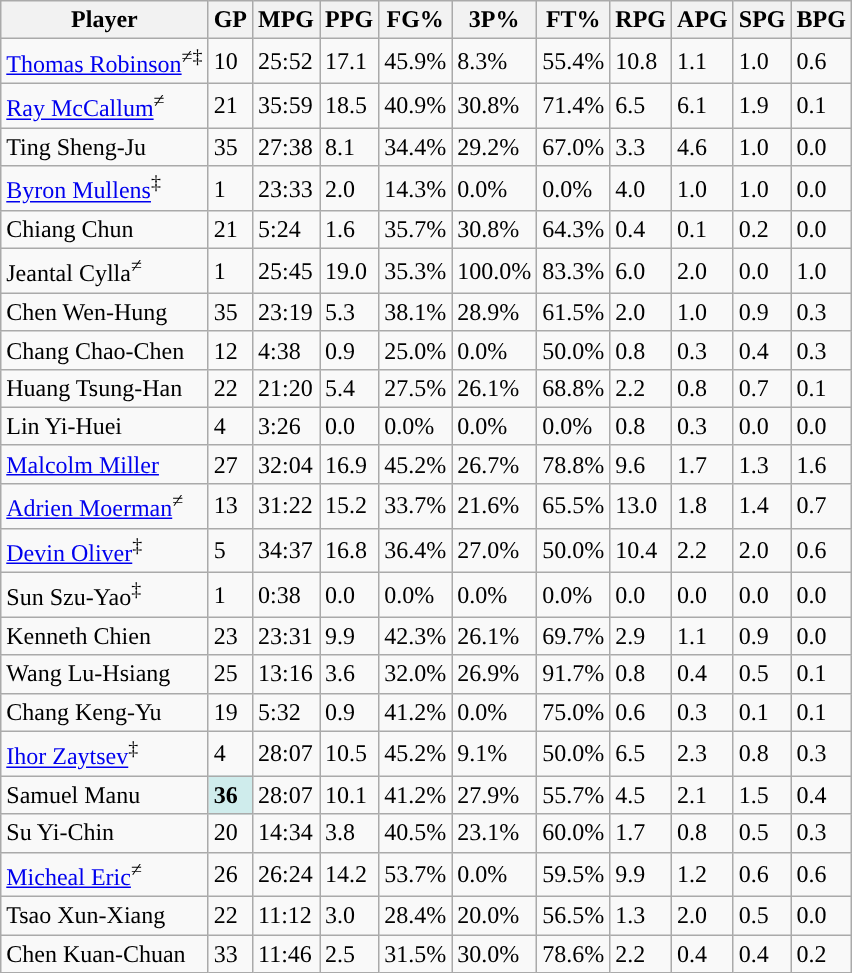<table class="wikitable">
<tr>
<th>Player</th>
<th>GP</th>
<th>MPG</th>
<th>PPG</th>
<th>FG%</th>
<th>3P%</th>
<th>FT%</th>
<th>RPG</th>
<th>APG</th>
<th>SPG</th>
<th>BPG</th>
</tr>
<tr>
<td><a href='#'>Thomas Robinson</a><sup>≠‡</sup></td>
<td>10</td>
<td>25:52</td>
<td>17.1</td>
<td>45.9%</td>
<td>8.3%</td>
<td>55.4%</td>
<td>10.8</td>
<td>1.1</td>
<td>1.0</td>
<td>0.6</td>
</tr>
<tr>
<td><a href='#'>Ray McCallum</a><sup>≠</sup></td>
<td>21</td>
<td>35:59</td>
<td>18.5</td>
<td>40.9%</td>
<td>30.8%</td>
<td>71.4%</td>
<td>6.5</td>
<td>6.1</td>
<td>1.9</td>
<td>0.1</td>
</tr>
<tr>
<td>Ting Sheng-Ju</td>
<td>35</td>
<td>27:38</td>
<td>8.1</td>
<td>34.4%</td>
<td>29.2%</td>
<td>67.0%</td>
<td>3.3</td>
<td>4.6</td>
<td>1.0</td>
<td>0.0</td>
</tr>
<tr>
<td><a href='#'>Byron Mullens</a><sup>‡</sup></td>
<td>1</td>
<td>23:33</td>
<td>2.0</td>
<td>14.3%</td>
<td>0.0%</td>
<td>0.0%</td>
<td>4.0</td>
<td>1.0</td>
<td>1.0</td>
<td>0.0</td>
</tr>
<tr>
<td>Chiang Chun</td>
<td>21</td>
<td>5:24</td>
<td>1.6</td>
<td>35.7%</td>
<td>30.8%</td>
<td>64.3%</td>
<td>0.4</td>
<td>0.1</td>
<td>0.2</td>
<td>0.0</td>
</tr>
<tr>
<td>Jeantal Cylla<sup>≠</sup></td>
<td>1</td>
<td>25:45</td>
<td>19.0</td>
<td>35.3%</td>
<td>100.0%</td>
<td>83.3%</td>
<td>6.0</td>
<td>2.0</td>
<td>0.0</td>
<td>1.0</td>
</tr>
<tr>
<td>Chen Wen-Hung</td>
<td>35</td>
<td>23:19</td>
<td>5.3</td>
<td>38.1%</td>
<td>28.9%</td>
<td>61.5%</td>
<td>2.0</td>
<td>1.0</td>
<td>0.9</td>
<td>0.3</td>
</tr>
<tr>
<td>Chang Chao-Chen</td>
<td>12</td>
<td>4:38</td>
<td>0.9</td>
<td>25.0%</td>
<td>0.0%</td>
<td>50.0%</td>
<td>0.8</td>
<td>0.3</td>
<td>0.4</td>
<td>0.3</td>
</tr>
<tr>
<td>Huang Tsung-Han</td>
<td>22</td>
<td>21:20</td>
<td>5.4</td>
<td>27.5%</td>
<td>26.1%</td>
<td>68.8%</td>
<td>2.2</td>
<td>0.8</td>
<td>0.7</td>
<td>0.1</td>
</tr>
<tr>
<td>Lin Yi-Huei</td>
<td>4</td>
<td>3:26</td>
<td>0.0</td>
<td>0.0%</td>
<td>0.0%</td>
<td>0.0%</td>
<td>0.8</td>
<td>0.3</td>
<td>0.0</td>
<td>0.0</td>
</tr>
<tr>
<td><a href='#'>Malcolm Miller</a></td>
<td>27</td>
<td>32:04</td>
<td>16.9</td>
<td>45.2%</td>
<td>26.7%</td>
<td>78.8%</td>
<td>9.6</td>
<td>1.7</td>
<td>1.3</td>
<td>1.6</td>
</tr>
<tr>
<td><a href='#'>Adrien Moerman</a><sup>≠</sup></td>
<td>13</td>
<td>31:22</td>
<td>15.2</td>
<td>33.7%</td>
<td>21.6%</td>
<td>65.5%</td>
<td>13.0</td>
<td>1.8</td>
<td>1.4</td>
<td>0.7</td>
</tr>
<tr>
<td><a href='#'>Devin Oliver</a><sup>‡</sup></td>
<td>5</td>
<td>34:37</td>
<td>16.8</td>
<td>36.4%</td>
<td>27.0%</td>
<td>50.0%</td>
<td>10.4</td>
<td>2.2</td>
<td>2.0</td>
<td>0.6</td>
</tr>
<tr>
<td>Sun Szu-Yao<sup>‡</sup></td>
<td>1</td>
<td>0:38</td>
<td>0.0</td>
<td>0.0%</td>
<td>0.0%</td>
<td>0.0%</td>
<td>0.0</td>
<td>0.0</td>
<td>0.0</td>
<td>0.0</td>
</tr>
<tr>
<td>Kenneth Chien</td>
<td>23</td>
<td>23:31</td>
<td>9.9</td>
<td>42.3%</td>
<td>26.1%</td>
<td>69.7%</td>
<td>2.9</td>
<td>1.1</td>
<td>0.9</td>
<td>0.0</td>
</tr>
<tr>
<td>Wang Lu-Hsiang</td>
<td>25</td>
<td>13:16</td>
<td>3.6</td>
<td>32.0%</td>
<td>26.9%</td>
<td>91.7%</td>
<td>0.8</td>
<td>0.4</td>
<td>0.5</td>
<td>0.1</td>
</tr>
<tr>
<td>Chang Keng-Yu</td>
<td>19</td>
<td>5:32</td>
<td>0.9</td>
<td>41.2%</td>
<td>0.0%</td>
<td>75.0%</td>
<td>0.6</td>
<td>0.3</td>
<td>0.1</td>
<td>0.1</td>
</tr>
<tr>
<td><a href='#'>Ihor Zaytsev</a><sup>‡</sup></td>
<td>4</td>
<td>28:07</td>
<td>10.5</td>
<td>45.2%</td>
<td>9.1%</td>
<td>50.0%</td>
<td>6.5</td>
<td>2.3</td>
<td>0.8</td>
<td>0.3</td>
</tr>
<tr>
<td>Samuel Manu</td>
<td style="background-color: #CFECEC"><strong>36</strong></td>
<td>28:07</td>
<td>10.1</td>
<td>41.2%</td>
<td>27.9%</td>
<td>55.7%</td>
<td>4.5</td>
<td>2.1</td>
<td>1.5</td>
<td>0.4</td>
</tr>
<tr>
<td>Su Yi-Chin</td>
<td>20</td>
<td>14:34</td>
<td>3.8</td>
<td>40.5%</td>
<td>23.1%</td>
<td>60.0%</td>
<td>1.7</td>
<td>0.8</td>
<td>0.5</td>
<td>0.3</td>
</tr>
<tr>
<td><a href='#'>Micheal Eric</a><sup>≠</sup></td>
<td>26</td>
<td>26:24</td>
<td>14.2</td>
<td>53.7%</td>
<td>0.0%</td>
<td>59.5%</td>
<td>9.9</td>
<td>1.2</td>
<td>0.6</td>
<td>0.6</td>
</tr>
<tr>
<td>Tsao Xun-Xiang</td>
<td>22</td>
<td>11:12</td>
<td>3.0</td>
<td>28.4%</td>
<td>20.0%</td>
<td>56.5%</td>
<td>1.3</td>
<td>2.0</td>
<td>0.5</td>
<td>0.0</td>
</tr>
<tr>
<td>Chen Kuan-Chuan</td>
<td>33</td>
<td>11:46</td>
<td>2.5</td>
<td>31.5%</td>
<td>30.0%</td>
<td>78.6%</td>
<td>2.2</td>
<td>0.4</td>
<td>0.4</td>
<td>0.2</td>
</tr>
</table>
